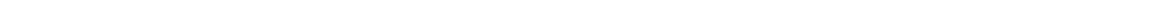<table style="width:88%; text-align:center;">
<tr style="color:white;">
<td style="background:"><strong>6</strong></td>
<td style="background:"><strong>26</strong></td>
<td style="background:"><strong>24</strong></td>
</tr>
</table>
